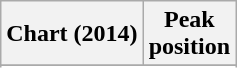<table class="wikitable plainrowheaders">
<tr>
<th scope="col">Chart (2014)</th>
<th scope="col">Peak<br>position</th>
</tr>
<tr>
</tr>
<tr>
</tr>
</table>
